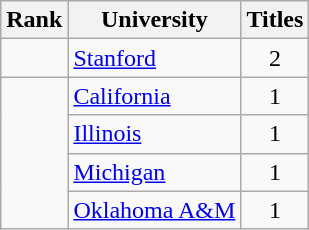<table class="wikitable sortable" style="text-align:center">
<tr>
<th>Rank</th>
<th>University</th>
<th>Titles</th>
</tr>
<tr>
<td></td>
<td align=left><a href='#'>Stanford</a></td>
<td>2</td>
</tr>
<tr>
<td rowspan="4"></td>
<td align=left><a href='#'>California</a></td>
<td>1</td>
</tr>
<tr>
<td align=left><a href='#'>Illinois</a></td>
<td>1</td>
</tr>
<tr>
<td align=left><a href='#'>Michigan</a></td>
<td>1</td>
</tr>
<tr>
<td align=left><a href='#'>Oklahoma A&M</a></td>
<td>1</td>
</tr>
</table>
